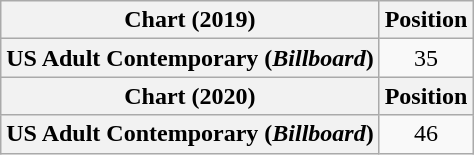<table class="wikitable plainrowheaders" style="text-align:center">
<tr>
<th scope="col">Chart (2019)</th>
<th scope="col">Position</th>
</tr>
<tr>
<th scope="row">US Adult Contemporary (<em>Billboard</em>)</th>
<td>35</td>
</tr>
<tr>
<th scope="col">Chart (2020)</th>
<th scope="col">Position</th>
</tr>
<tr>
<th scope="row">US Adult Contemporary (<em>Billboard</em>)</th>
<td>46</td>
</tr>
</table>
